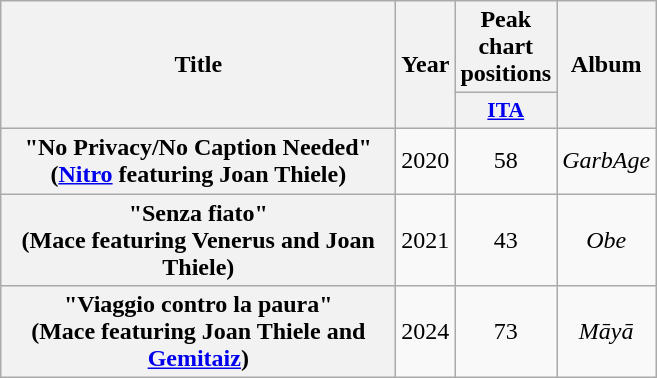<table class="wikitable plainrowheaders" style="text-align:center;">
<tr>
<th scope="col" rowspan="2" style="width:16em;">Title</th>
<th scope="col" rowspan="2">Year</th>
<th scope="col">Peak<br>chart<br>positions</th>
<th scope="col" rowspan="2">Album</th>
</tr>
<tr>
<th scope="col" style="width:2.5em;font-size:90%;"><a href='#'>ITA</a></th>
</tr>
<tr>
<th scope="row">"No Privacy/No Caption Needed"<br><span>(<a href='#'>Nitro</a> featuring Joan Thiele)</span></th>
<td>2020</td>
<td>58</td>
<td><em>GarbAge</em></td>
</tr>
<tr>
<th scope="row">"Senza fiato"<br><span>(Mace featuring Venerus and Joan Thiele)</span></th>
<td>2021</td>
<td>43</td>
<td><em>Obe</em></td>
</tr>
<tr>
<th scope="row">"Viaggio contro la paura"<br><span>(Mace featuring Joan Thiele and <a href='#'>Gemitaiz</a>)</span></th>
<td>2024</td>
<td>73</td>
<td><em>Māyā</em></td>
</tr>
</table>
